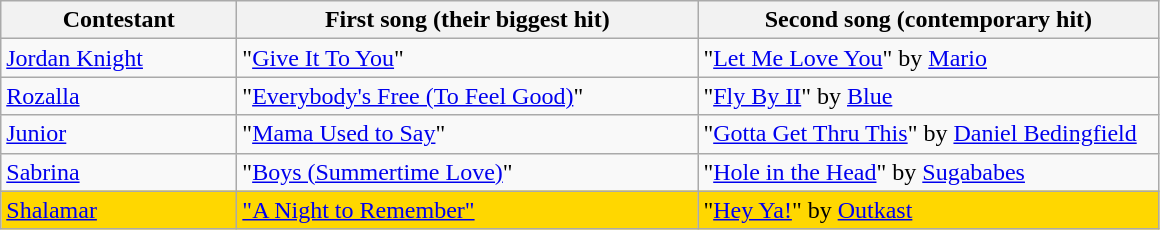<table class="wikitable">
<tr>
<th style="width:150px;">Contestant</th>
<th style="width:300px;">First song (their biggest hit)</th>
<th style="width:300px;">Second song (contemporary hit)</th>
</tr>
<tr>
<td><a href='#'>Jordan Knight</a></td>
<td>"<a href='#'>Give It To You</a>"</td>
<td>"<a href='#'>Let Me Love You</a>" by <a href='#'>Mario</a></td>
</tr>
<tr>
<td><a href='#'>Rozalla</a></td>
<td>"<a href='#'>Everybody's Free (To Feel Good)</a>"</td>
<td>"<a href='#'>Fly By II</a>" by <a href='#'>Blue</a></td>
</tr>
<tr>
<td><a href='#'>Junior</a></td>
<td>"<a href='#'>Mama Used to Say</a>"</td>
<td>"<a href='#'>Gotta Get Thru This</a>" by <a href='#'>Daniel Bedingfield</a></td>
</tr>
<tr>
<td><a href='#'>Sabrina</a></td>
<td>"<a href='#'>Boys (Summertime Love)</a>"</td>
<td>"<a href='#'>Hole in the Head</a>" by <a href='#'>Sugababes</a></td>
</tr>
<tr style="background:gold;">
<td><a href='#'>Shalamar</a></td>
<td><a href='#'>"A Night to Remember"</a></td>
<td>"<a href='#'>Hey Ya!</a>" by <a href='#'>Outkast</a></td>
</tr>
</table>
